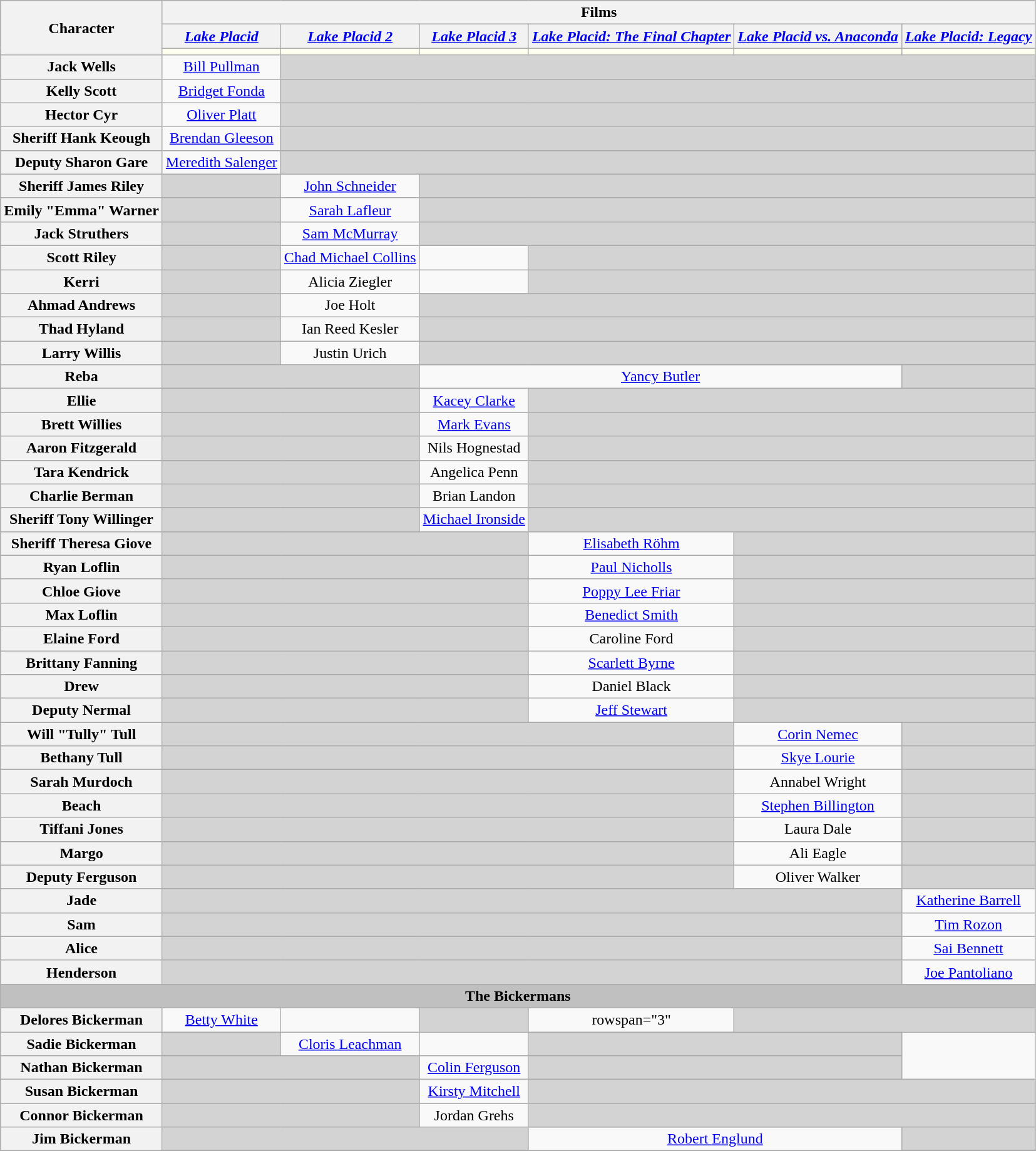<table class="wikitable" style="text-align:center;">
<tr>
<th rowspan="3">Character</th>
<th colspan="6">Films</th>
</tr>
<tr>
<th><em><a href='#'>Lake Placid</a></em></th>
<th><em><a href='#'>Lake Placid 2</a></em></th>
<th><em><a href='#'>Lake Placid 3</a></em></th>
<th><em><a href='#'>Lake Placid: The Final Chapter</a></em></th>
<th><em><a href='#'>Lake Placid vs. Anaconda</a></em></th>
<th><em><a href='#'>Lake Placid: Legacy</a></em></th>
</tr>
<tr>
<th style="background:ivory;"></th>
<th style="background:ivory;"></th>
<th style="background:ivory;"></th>
<th style="background:ivory;"></th>
<th style="background:ivory;"></th>
<th style="background:ivory;"></th>
</tr>
<tr>
<th>Jack Wells</th>
<td><a href='#'>Bill Pullman</a></td>
<td colspan="5" style="background:lightgrey;"> </td>
</tr>
<tr>
<th>Kelly Scott</th>
<td><a href='#'>Bridget Fonda</a></td>
<td colspan="5" style="background:lightgrey;"> </td>
</tr>
<tr>
<th>Hector Cyr</th>
<td><a href='#'>Oliver Platt</a></td>
<td colspan="5" style="background:lightgrey;"> </td>
</tr>
<tr>
<th>Sheriff Hank Keough</th>
<td><a href='#'>Brendan Gleeson</a></td>
<td colspan="5" style="background:lightgrey;"> </td>
</tr>
<tr>
<th>Deputy Sharon Gare</th>
<td><a href='#'>Meredith Salenger</a></td>
<td colspan="5" style="background:lightgrey;"> </td>
</tr>
<tr>
<th>Sheriff James Riley</th>
<td style="background:lightgrey;"> </td>
<td><a href='#'>John Schneider</a></td>
<td colspan="4" style="background:lightgrey;"> </td>
</tr>
<tr>
<th>Emily "Emma" Warner</th>
<td style="background:lightgrey;"> </td>
<td><a href='#'>Sarah Lafleur</a></td>
<td colspan="4" style="background:lightgrey;"> </td>
</tr>
<tr>
<th>Jack Struthers</th>
<td style="background:lightgrey;"> </td>
<td><a href='#'>Sam McMurray</a></td>
<td colspan="4" style="background:lightgrey;"> </td>
</tr>
<tr>
<th>Scott Riley</th>
<td style="background:lightgrey;"> </td>
<td><a href='#'>Chad Michael Collins</a></td>
<td></td>
<td colspan="3" style="background:lightgrey;"> </td>
</tr>
<tr>
<th>Kerri</th>
<td style="background:lightgrey;"> </td>
<td>Alicia Ziegler</td>
<td></td>
<td colspan="3" style="background:lightgrey;"> </td>
</tr>
<tr>
<th>Ahmad Andrews</th>
<td style="background:lightgrey;"> </td>
<td>Joe Holt</td>
<td colspan="4" style="background:lightgrey;"> </td>
</tr>
<tr>
<th>Thad Hyland</th>
<td style="background:lightgrey;"> </td>
<td>Ian Reed Kesler</td>
<td colspan="4" style="background:lightgrey;"> </td>
</tr>
<tr>
<th>Larry Willis</th>
<td style="background:lightgrey;"> </td>
<td>Justin Urich</td>
<td colspan="4" style="background:lightgrey;"> </td>
</tr>
<tr>
<th>Reba</th>
<td colspan="2" style="background:lightgrey;"> </td>
<td colspan="3"><a href='#'>Yancy Butler</a></td>
<td style="background:lightgrey;"> </td>
</tr>
<tr>
<th>Ellie</th>
<td colspan="2" style="background:lightgrey;"> </td>
<td><a href='#'>Kacey Clarke</a></td>
<td colspan="3" style="background:lightgrey;"> </td>
</tr>
<tr>
<th>Brett Willies</th>
<td colspan="2" style="background:lightgrey;"> </td>
<td><a href='#'>Mark Evans</a></td>
<td colspan="3" style="background:lightgrey;"> </td>
</tr>
<tr>
<th>Aaron Fitzgerald</th>
<td colspan="2" style="background:lightgrey;"> </td>
<td>Nils Hognestad</td>
<td colspan="4" style="background:lightgrey;"> </td>
</tr>
<tr>
<th>Tara Kendrick</th>
<td colspan="2" style="background:lightgrey;"> </td>
<td>Angelica Penn</td>
<td colspan="4" style="background:lightgrey;"> </td>
</tr>
<tr>
<th>Charlie Berman</th>
<td colspan="2" style="background:lightgrey;"> </td>
<td>Brian Landon</td>
<td colspan="3" style="background:lightgrey;"> </td>
</tr>
<tr>
<th>Sheriff Tony Willinger</th>
<td colspan="2" style="background:lightgrey;"> </td>
<td><a href='#'>Michael Ironside</a></td>
<td colspan="3" style="background:lightgrey;"> </td>
</tr>
<tr>
<th>Sheriff Theresa Giove</th>
<td colspan="3" style="background:lightgrey;"> </td>
<td><a href='#'>Elisabeth Röhm</a></td>
<td colspan="2" style="background:lightgrey;"> </td>
</tr>
<tr>
<th>Ryan Loflin</th>
<td colspan="3" style="background:lightgrey;"> </td>
<td><a href='#'>Paul Nicholls</a></td>
<td colspan="2" style="background:lightgrey;"> </td>
</tr>
<tr>
<th>Chloe Giove</th>
<td colspan="3" style="background:lightgrey;"> </td>
<td><a href='#'>Poppy Lee Friar</a></td>
<td colspan="2" style="background:lightgrey;"> </td>
</tr>
<tr>
<th>Max Loflin</th>
<td colspan="3" style="background:lightgrey;"> </td>
<td><a href='#'>Benedict Smith</a></td>
<td colspan="2" style="background:lightgrey;"> </td>
</tr>
<tr>
<th>Elaine Ford</th>
<td colspan="3" style="background:lightgrey;"> </td>
<td>Caroline Ford</td>
<td colspan="2" style="background:lightgrey;"> </td>
</tr>
<tr>
<th>Brittany Fanning</th>
<td colspan="3" style="background:lightgrey;"> </td>
<td><a href='#'>Scarlett Byrne</a></td>
<td colspan="2" style="background:lightgrey;"> </td>
</tr>
<tr>
<th>Drew</th>
<td colspan="3" style="background:lightgrey;"> </td>
<td>Daniel Black</td>
<td colspan="2" style="background:lightgrey;"> </td>
</tr>
<tr>
<th>Deputy Nermal</th>
<td colspan="3" style="background:lightgrey;"> </td>
<td><a href='#'>Jeff Stewart</a></td>
<td colspan="2" style="background:lightgrey;"> </td>
</tr>
<tr>
<th>Will "Tully" Tull</th>
<td colspan="4" style="background:lightgrey;"> </td>
<td><a href='#'>Corin Nemec</a></td>
<td style="background:lightgrey;"> </td>
</tr>
<tr>
<th>Bethany Tull</th>
<td colspan="4" style="background:lightgrey;"> </td>
<td><a href='#'>Skye Lourie</a></td>
<td style="background:lightgrey;"> </td>
</tr>
<tr>
<th>Sarah Murdoch</th>
<td colspan="4" style="background:lightgrey;"> </td>
<td>Annabel Wright</td>
<td style="background:lightgrey;"> </td>
</tr>
<tr>
<th>Beach</th>
<td colspan="4" style="background:lightgrey;"> </td>
<td><a href='#'>Stephen Billington</a></td>
<td style="background:lightgrey;"> </td>
</tr>
<tr>
<th>Tiffani Jones</th>
<td colspan="4" style="background:lightgrey;"> </td>
<td>Laura Dale</td>
<td style="background:lightgrey;"> </td>
</tr>
<tr>
<th>Margo</th>
<td colspan="4" style="background:lightgrey;"> </td>
<td>Ali Eagle</td>
<td style="background:lightgrey;"> </td>
</tr>
<tr>
<th>Deputy Ferguson</th>
<td colspan="4" style="background:lightgrey;"> </td>
<td>Oliver Walker</td>
<td style="background:lightgrey;"> </td>
</tr>
<tr>
<th>Jade</th>
<td colspan="5" style="background:lightgrey;"> </td>
<td><a href='#'>Katherine Barrell</a></td>
</tr>
<tr>
<th>Sam</th>
<td colspan="5" style="background:lightgrey;"> </td>
<td><a href='#'>Tim Rozon</a></td>
</tr>
<tr>
<th>Alice</th>
<td colspan="5" style="background:lightgrey;"> </td>
<td><a href='#'>Sai Bennett</a></td>
</tr>
<tr>
<th>Henderson</th>
<td colspan="5" style="background:lightgrey;"> </td>
<td><a href='#'>Joe Pantoliano</a></td>
</tr>
<tr>
<th colspan="7" style="background-color:silver;"><span>The Bickermans</span></th>
</tr>
<tr>
<th>Delores Bickerman</th>
<td><a href='#'>Betty White</a></td>
<td></td>
<td style="background:lightgrey;"> </td>
<td>rowspan="3" </td>
<td colspan="2" style="background:lightgrey;"> </td>
</tr>
<tr>
<th>Sadie Bickerman</th>
<td style="background:lightgrey;"> </td>
<td><a href='#'>Cloris Leachman</a></td>
<td></td>
<td colspan="2" style="background:lightgrey;"> </td>
</tr>
<tr>
<th>Nathan Bickerman</th>
<td colspan="2" style="background:lightgrey;"> </td>
<td><a href='#'>Colin Ferguson</a></td>
<td colspan="2" style="background:lightgrey;"> </td>
</tr>
<tr>
<th>Susan Bickerman</th>
<td colspan="2" style="background:lightgrey;"> </td>
<td><a href='#'>Kirsty Mitchell</a></td>
<td colspan="3" style="background:lightgrey;"> </td>
</tr>
<tr>
<th>Connor Bickerman</th>
<td colspan="2" style="background:lightgrey;"> </td>
<td>Jordan Grehs</td>
<td colspan="3" style="background:lightgrey;"> </td>
</tr>
<tr>
<th>Jim Bickerman</th>
<td colspan="3" style="background:lightgrey;"> </td>
<td colspan="2"><a href='#'>Robert Englund</a></td>
<td style="background:lightgrey;"> </td>
</tr>
<tr>
</tr>
</table>
